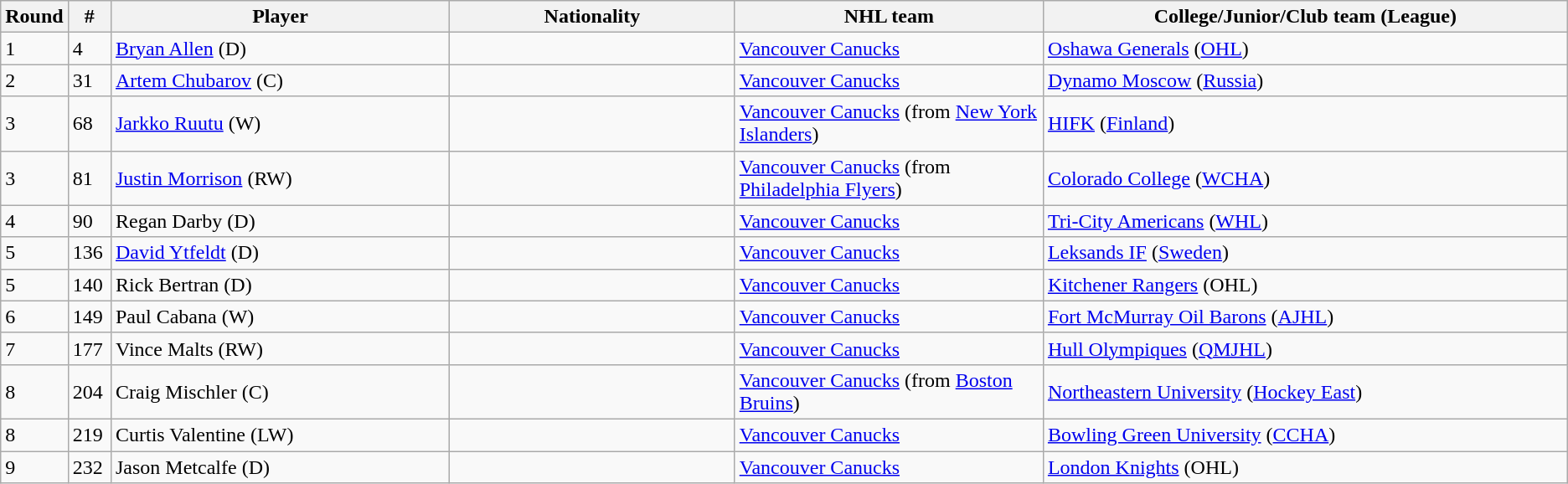<table class="wikitable">
<tr>
<th bgcolor="#DDDDFF" width="2.75%">Round</th>
<th bgcolor="#DDDDFF" width="2.75%">#</th>
<th bgcolor="#DDDDFF" width="22.0%">Player</th>
<th bgcolor="#DDDDFF" width="18.5%">Nationality</th>
<th bgcolor="#DDDDFF" width="20.0%">NHL team</th>
<th bgcolor="#DDDDFF" width="100.0%">College/Junior/Club team (League)</th>
</tr>
<tr>
<td>1</td>
<td>4</td>
<td><a href='#'>Bryan Allen</a>  (D)</td>
<td></td>
<td><a href='#'>Vancouver Canucks</a></td>
<td><a href='#'>Oshawa Generals</a>  (<a href='#'>OHL</a>)</td>
</tr>
<tr>
<td>2</td>
<td>31</td>
<td><a href='#'>Artem Chubarov</a>  (C)</td>
<td></td>
<td><a href='#'>Vancouver Canucks</a></td>
<td><a href='#'>Dynamo Moscow</a> (<a href='#'>Russia</a>)</td>
</tr>
<tr>
<td>3</td>
<td>68</td>
<td><a href='#'>Jarkko Ruutu</a>  (W)</td>
<td></td>
<td><a href='#'>Vancouver Canucks</a> (from <a href='#'>New York Islanders</a>)</td>
<td><a href='#'>HIFK</a> (<a href='#'>Finland</a>)</td>
</tr>
<tr>
<td>3</td>
<td>81</td>
<td><a href='#'>Justin Morrison</a>  (RW)</td>
<td></td>
<td><a href='#'>Vancouver Canucks</a> (from <a href='#'>Philadelphia Flyers</a>)</td>
<td><a href='#'>Colorado College</a> (<a href='#'>WCHA</a>)</td>
</tr>
<tr>
<td>4</td>
<td>90</td>
<td>Regan Darby  (D)</td>
<td></td>
<td><a href='#'>Vancouver Canucks</a></td>
<td><a href='#'>Tri-City Americans</a> (<a href='#'>WHL</a>)</td>
</tr>
<tr>
<td>5</td>
<td>136</td>
<td><a href='#'>David Ytfeldt</a>  (D)</td>
<td></td>
<td><a href='#'>Vancouver Canucks</a></td>
<td><a href='#'>Leksands IF</a> (<a href='#'>Sweden</a>)</td>
</tr>
<tr>
<td>5</td>
<td>140</td>
<td>Rick Bertran  (D)</td>
<td></td>
<td><a href='#'>Vancouver Canucks</a></td>
<td><a href='#'>Kitchener Rangers</a> (OHL)</td>
</tr>
<tr>
<td>6</td>
<td>149</td>
<td>Paul Cabana  (W)</td>
<td></td>
<td><a href='#'>Vancouver Canucks</a></td>
<td><a href='#'>Fort McMurray Oil Barons</a> (<a href='#'>AJHL</a>)</td>
</tr>
<tr>
<td>7</td>
<td>177</td>
<td>Vince Malts  (RW)</td>
<td></td>
<td><a href='#'>Vancouver Canucks</a></td>
<td><a href='#'>Hull Olympiques</a> (<a href='#'>QMJHL</a>)</td>
</tr>
<tr>
<td>8</td>
<td>204</td>
<td>Craig Mischler  (C)</td>
<td></td>
<td><a href='#'>Vancouver Canucks</a> (from <a href='#'>Boston Bruins</a>)</td>
<td><a href='#'>Northeastern University</a> (<a href='#'>Hockey East</a>)</td>
</tr>
<tr>
<td>8</td>
<td>219</td>
<td>Curtis Valentine  (LW)</td>
<td></td>
<td><a href='#'>Vancouver Canucks</a></td>
<td><a href='#'>Bowling Green University</a> (<a href='#'>CCHA</a>)</td>
</tr>
<tr>
<td>9</td>
<td>232</td>
<td>Jason Metcalfe  (D)</td>
<td></td>
<td><a href='#'>Vancouver Canucks</a></td>
<td><a href='#'>London Knights</a> (OHL)</td>
</tr>
</table>
